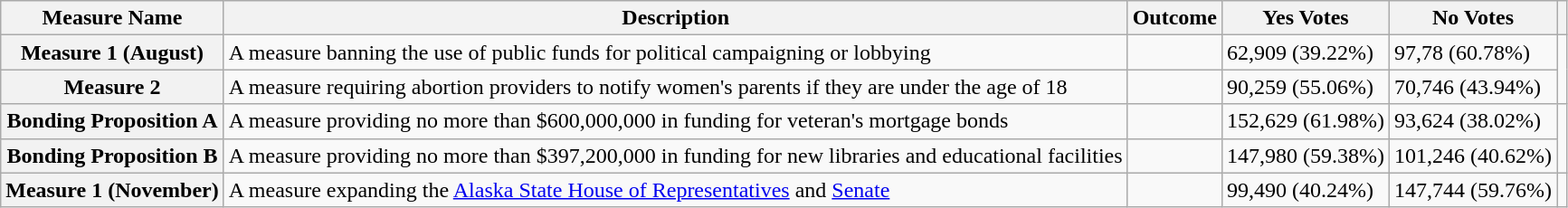<table class="wikitable sortable plainrowheaders">
<tr>
<th scope=col>Measure Name</th>
<th scope=col>Description</th>
<th scope=col>Outcome</th>
<th scope=col>Yes Votes</th>
<th scope=col>No Votes</th>
<th scope=col></th>
</tr>
<tr>
<th scope=row>Measure 1 (August)</th>
<td>A measure banning the use of public funds for political campaigning or lobbying</td>
<td></td>
<td>62,909 (39.22%)</td>
<td>97,78 (60.78%)</td>
<td rowspan=2></td>
</tr>
<tr>
<th scope=row>Measure 2</th>
<td>A measure requiring abortion providers to notify women's parents if they are under the age of 18</td>
<td></td>
<td>90,259 (55.06%)</td>
<td>70,746 (43.94%)</td>
</tr>
<tr>
<th scope=row>Bonding Proposition A</th>
<td>A measure providing no more than $600,000,000 in funding for veteran's mortgage bonds</td>
<td></td>
<td>152,629 (61.98%)</td>
<td>93,624 (38.02%)</td>
<td rowspan=2></td>
</tr>
<tr>
<th scope=row>Bonding Proposition B</th>
<td>A measure providing no more than $397,200,000 in funding for new libraries and educational facilities</td>
<td></td>
<td>147,980 (59.38%)</td>
<td>101,246 (40.62%)</td>
</tr>
<tr>
<th scope=row>Measure 1 (November)</th>
<td>A measure expanding the <a href='#'>Alaska State House of Representatives</a> and <a href='#'>Senate</a></td>
<td></td>
<td>99,490 (40.24%)</td>
<td>147,744 (59.76%)</td>
<td></td>
</tr>
</table>
